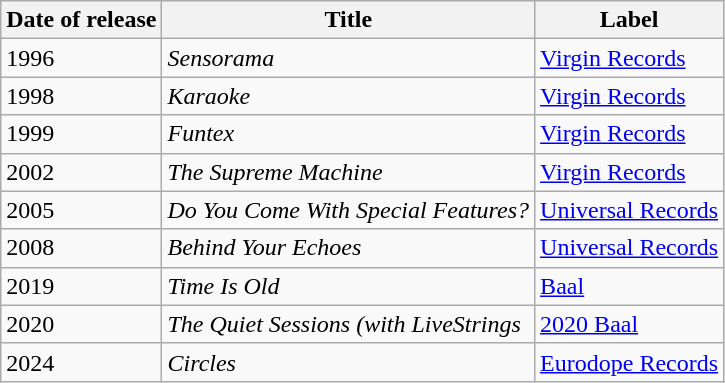<table class = "wikitable sortable">
<tr>
<th>Date of release</th>
<th>Title</th>
<th>Label</th>
</tr>
<tr>
<td>1996</td>
<td><em>Sensorama</em></td>
<td><a href='#'>Virgin Records</a></td>
</tr>
<tr>
<td>1998</td>
<td><em>Karaoke</em></td>
<td><a href='#'>Virgin Records</a></td>
</tr>
<tr>
<td>1999</td>
<td><em>Funtex</em></td>
<td><a href='#'>Virgin Records</a></td>
</tr>
<tr>
<td>2002</td>
<td><em>The Supreme Machine</em></td>
<td><a href='#'>Virgin Records</a></td>
</tr>
<tr>
<td>2005</td>
<td><em>Do You Come With Special Features?</em></td>
<td><a href='#'>Universal Records</a></td>
</tr>
<tr>
<td>2008</td>
<td><em>Behind Your Echoes</em></td>
<td><a href='#'>Universal Records</a></td>
</tr>
<tr>
<td>2019</td>
<td><em>Time Is Old</em></td>
<td><a href='#'>Baal</a></td>
</tr>
<tr>
<td>2020</td>
<td><em>The Quiet Sessions (with LiveStrings</em></td>
<td><a href='#'>2020 Baal</a></td>
</tr>
<tr>
<td>2024</td>
<td><em>Circles</em></td>
<td><a href='#'>Eurodope Records</a></td>
</tr>
</table>
